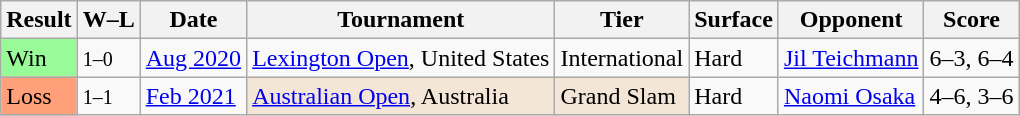<table class="sortable wikitable">
<tr>
<th>Result</th>
<th class="unsortable">W–L</th>
<th>Date</th>
<th>Tournament</th>
<th>Tier</th>
<th>Surface</th>
<th>Opponent</th>
<th class="unsortable">Score</th>
</tr>
<tr>
<td bgcolor="98FB98">Win</td>
<td><small>1–0</small></td>
<td><a href='#'>Aug 2020</a></td>
<td><a href='#'>Lexington Open</a>, United States</td>
<td>International</td>
<td>Hard</td>
<td> <a href='#'>Jil Teichmann</a></td>
<td>6–3, 6–4</td>
</tr>
<tr>
<td bgcolor=ffa07a>Loss</td>
<td><small>1–1</small></td>
<td><a href='#'>Feb 2021</a></td>
<td bgcolor=f3e6d7><a href='#'>Australian Open</a>, Australia</td>
<td bgcolor=f3e6d7>Grand Slam</td>
<td>Hard</td>
<td> <a href='#'>Naomi Osaka</a></td>
<td>4–6, 3–6</td>
</tr>
</table>
